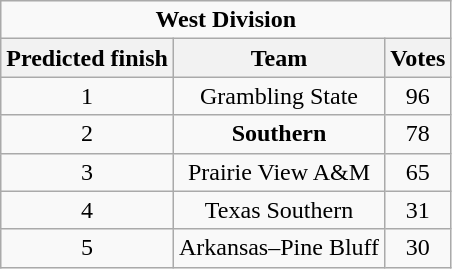<table class="wikitable">
<tr align="center">
<td align="center" Colspan="3"><strong>West Division</strong></td>
</tr>
<tr align="center">
<th>Predicted finish</th>
<th>Team</th>
<th>Votes</th>
</tr>
<tr align="center">
<td>1</td>
<td>Grambling State</td>
<td>96</td>
</tr>
<tr align="center">
<td>2</td>
<td><strong>Southern</strong></td>
<td>78</td>
</tr>
<tr align="center">
<td>3</td>
<td>Prairie View A&M</td>
<td>65</td>
</tr>
<tr align="center">
<td>4</td>
<td>Texas Southern</td>
<td>31</td>
</tr>
<tr align="center">
<td>5</td>
<td>Arkansas–Pine Bluff</td>
<td>30</td>
</tr>
</table>
